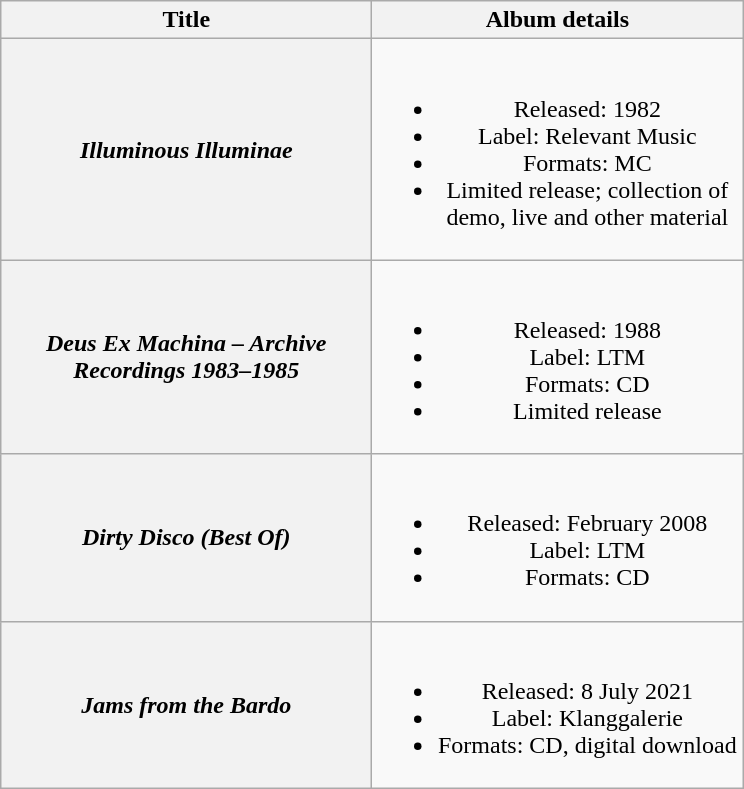<table class="wikitable plainrowheaders" style="text-align:center;">
<tr>
<th scope="col" style="width:15em;">Title</th>
<th scope="col" style="width:15em;">Album details</th>
</tr>
<tr>
<th scope="row"><em>Illuminous Illuminae</em></th>
<td><br><ul><li>Released: 1982</li><li>Label: Relevant Music</li><li>Formats: MC</li><li>Limited release; collection of demo, live and other material</li></ul></td>
</tr>
<tr>
<th scope="row"><em>Deus Ex Machina – Archive Recordings 1983–1985</em></th>
<td><br><ul><li>Released: 1988</li><li>Label: LTM</li><li>Formats: CD</li><li>Limited release</li></ul></td>
</tr>
<tr>
<th scope="row"><em>Dirty Disco (Best Of)</em></th>
<td><br><ul><li>Released: February 2008</li><li>Label: LTM</li><li>Formats: CD</li></ul></td>
</tr>
<tr>
<th scope="row"><em>Jams from the Bardo</em></th>
<td><br><ul><li>Released: 8 July 2021</li><li>Label: Klanggalerie</li><li>Formats: CD, digital download</li></ul></td>
</tr>
</table>
